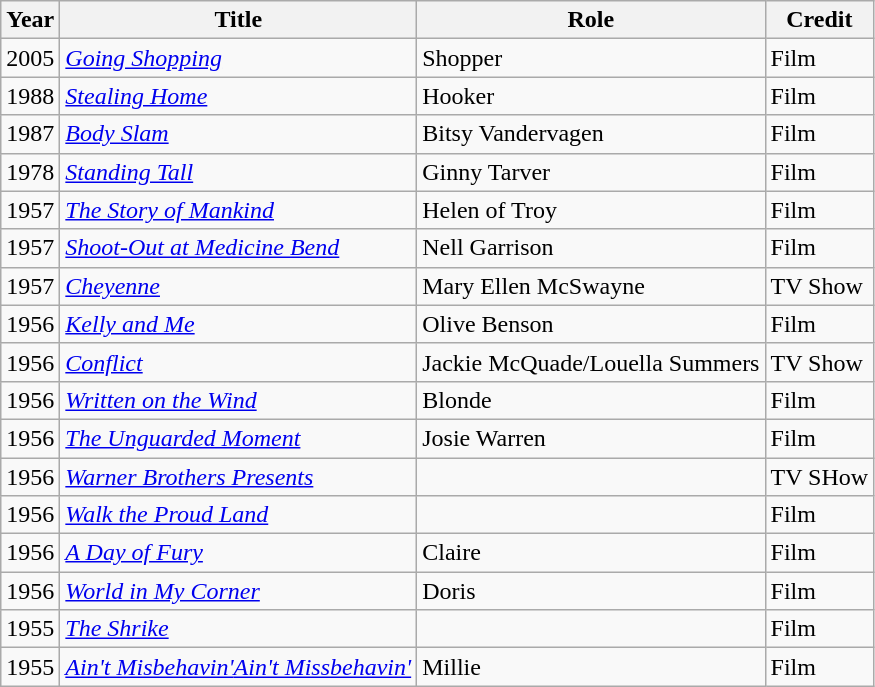<table class="wikitable">
<tr>
<th>Year</th>
<th>Title</th>
<th>Role</th>
<th>Credit</th>
</tr>
<tr>
<td>2005</td>
<td><em><a href='#'>Going Shopping</a></em></td>
<td>Shopper</td>
<td>Film</td>
</tr>
<tr>
<td>1988</td>
<td><em><a href='#'>Stealing Home</a></em></td>
<td>Hooker</td>
<td>Film</td>
</tr>
<tr>
<td>1987</td>
<td><a href='#'><em>Body Slam</em></a></td>
<td>Bitsy Vandervagen</td>
<td>Film</td>
</tr>
<tr>
<td>1978</td>
<td><a href='#'><em>Standing Tall</em></a></td>
<td>Ginny Tarver</td>
<td>Film</td>
</tr>
<tr>
<td>1957</td>
<td><a href='#'><em>The Story of Mankind</em></a></td>
<td>Helen of Troy</td>
<td>Film</td>
</tr>
<tr>
<td>1957</td>
<td><em><a href='#'>Shoot-Out at Medicine Bend</a></em></td>
<td>Nell Garrison</td>
<td>Film</td>
</tr>
<tr>
<td>1957</td>
<td><a href='#'><em>Cheyenne</em></a></td>
<td>Mary Ellen McSwayne</td>
<td>TV Show</td>
</tr>
<tr>
<td>1956</td>
<td><em><a href='#'>Kelly and Me</a></em></td>
<td>Olive Benson</td>
<td>Film</td>
</tr>
<tr>
<td>1956</td>
<td><a href='#'><em>Conflict</em></a></td>
<td>Jackie McQuade/Louella Summers</td>
<td>TV Show</td>
</tr>
<tr>
<td>1956</td>
<td><em><a href='#'>Written on the Wind</a></em></td>
<td>Blonde</td>
<td>Film</td>
</tr>
<tr>
<td>1956</td>
<td><em><a href='#'>The Unguarded Moment</a></em></td>
<td>Josie Warren</td>
<td>Film</td>
</tr>
<tr>
<td>1956</td>
<td><a href='#'><em>Warner Brothers Presents</em></a></td>
<td></td>
<td>TV SHow</td>
</tr>
<tr>
<td>1956</td>
<td><em><a href='#'>Walk the Proud Land</a></em></td>
<td></td>
<td>Film</td>
</tr>
<tr>
<td>1956</td>
<td><em><a href='#'>A Day of Fury</a></em></td>
<td>Claire</td>
<td>Film</td>
</tr>
<tr>
<td>1956</td>
<td><em><a href='#'>World in My Corner</a></em></td>
<td>Doris</td>
<td>Film</td>
</tr>
<tr>
<td>1955</td>
<td><em><a href='#'>The Shrike</a></em></td>
<td></td>
<td>Film</td>
</tr>
<tr>
<td>1955</td>
<td><em><a href='#'>Ain't Misbehavin'</a><a href='#'>Ain't Missbehavin'</a></em></td>
<td>Millie</td>
<td>Film</td>
</tr>
</table>
